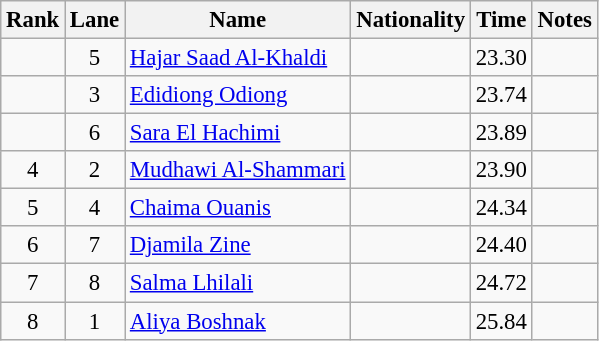<table class="wikitable sortable" style="text-align:center;font-size:95%">
<tr>
<th>Rank</th>
<th>Lane</th>
<th>Name</th>
<th>Nationality</th>
<th>Time</th>
<th>Notes</th>
</tr>
<tr>
<td></td>
<td>5</td>
<td align=left><a href='#'>Hajar Saad Al-Khaldi</a></td>
<td align=left></td>
<td>23.30</td>
<td></td>
</tr>
<tr>
<td></td>
<td>3</td>
<td align=left><a href='#'>Edidiong Odiong</a></td>
<td align=left></td>
<td>23.74</td>
<td></td>
</tr>
<tr>
<td></td>
<td>6</td>
<td align=left><a href='#'>Sara El Hachimi</a></td>
<td align=left></td>
<td>23.89</td>
<td></td>
</tr>
<tr>
<td>4</td>
<td>2</td>
<td align=left><a href='#'>Mudhawi Al-Shammari</a></td>
<td align=left></td>
<td>23.90</td>
<td></td>
</tr>
<tr>
<td>5</td>
<td>4</td>
<td align=left><a href='#'>Chaima Ouanis</a></td>
<td align=left></td>
<td>24.34</td>
<td></td>
</tr>
<tr>
<td>6</td>
<td>7</td>
<td align=left><a href='#'>Djamila Zine</a></td>
<td align=left></td>
<td>24.40</td>
<td></td>
</tr>
<tr>
<td>7</td>
<td>8</td>
<td align=left><a href='#'>Salma Lhilali</a></td>
<td align=left></td>
<td>24.72</td>
<td></td>
</tr>
<tr>
<td>8</td>
<td>1</td>
<td align=left><a href='#'>Aliya Boshnak</a></td>
<td align=left></td>
<td>25.84</td>
<td></td>
</tr>
</table>
